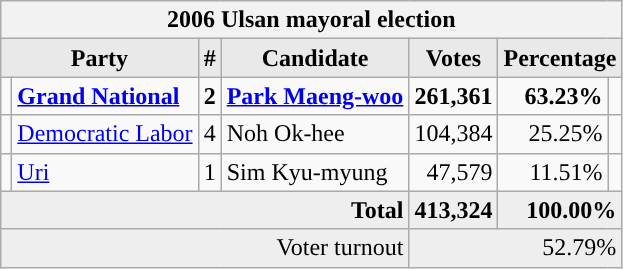<table class="wikitable">
<tr>
<th colspan="7">2006 Ulsan mayoral election</th>
</tr>
<tr>
<th style="background-color:#E9E9E9" colspan=2>Party</th>
<th style="background-color:#E9E9E9">#</th>
<th style="background-color:#E9E9E9">Candidate</th>
<th style="background-color:#E9E9E9">Votes</th>
<th style="background-color:#E9E9E9" colspan=2>Percentage</th>
</tr>
<tr style="font-weight:bold">
<td></td>
<td align=left><a href='#'>Grand National</a></td>
<td align=center>2</td>
<td align=left><a href='#'>Park Maeng-woo</a></td>
<td align=right>261,361</td>
<td align=right>63.23%</td>
<td align=right></td>
</tr>
<tr>
<td></td>
<td align=left><a href='#'>Democratic Labor</a></td>
<td align=center>4</td>
<td align=left>Noh Ok-hee</td>
<td align=right>104,384</td>
<td align=right>25.25%</td>
<td align=right></td>
</tr>
<tr>
<td></td>
<td align=left><a href='#'>Uri</a></td>
<td align=center>1</td>
<td align=left>Sim Kyu-myung</td>
<td align=right>47,579</td>
<td align=right>11.51%</td>
<td align=right></td>
</tr>
<tr bgcolor="#EEEEEE" style="font-weight:bold">
<td colspan="4" align=right>Total</td>
<td align=right>413,324</td>
<td align=right colspan=2>100.00%</td>
</tr>
<tr bgcolor="#EEEEEE">
<td colspan="4" align="right">Voter turnout</td>
<td colspan="3" align="right">52.79%</td>
</tr>
</table>
